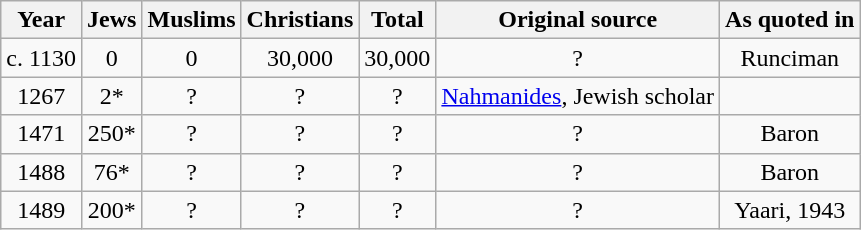<table class="wikitable">
<tr>
<th>Year</th>
<th>Jews</th>
<th>Muslims</th>
<th>Christians</th>
<th>Total</th>
<th>Original source</th>
<th>As quoted in</th>
</tr>
<tr style="text-align:center;">
<td>c. 1130</td>
<td>0</td>
<td>0</td>
<td>30,000</td>
<td>30,000</td>
<td>?</td>
<td>Runciman</td>
</tr>
<tr style="text-align:center;">
<td>1267</td>
<td>2*</td>
<td>?</td>
<td>?</td>
<td>?</td>
<td><a href='#'>Nahmanides</a>, Jewish scholar</td>
<td></td>
</tr>
<tr style="text-align:center;">
<td>1471</td>
<td>250*</td>
<td>?</td>
<td>?</td>
<td>?</td>
<td>?</td>
<td>Baron</td>
</tr>
<tr style="text-align:center;">
<td>1488</td>
<td>76*</td>
<td>?</td>
<td>?</td>
<td>?</td>
<td>?</td>
<td>Baron</td>
</tr>
<tr style="text-align:center;">
<td>1489</td>
<td>200*</td>
<td>?</td>
<td>?</td>
<td>?</td>
<td>?</td>
<td>Yaari, 1943</td>
</tr>
</table>
